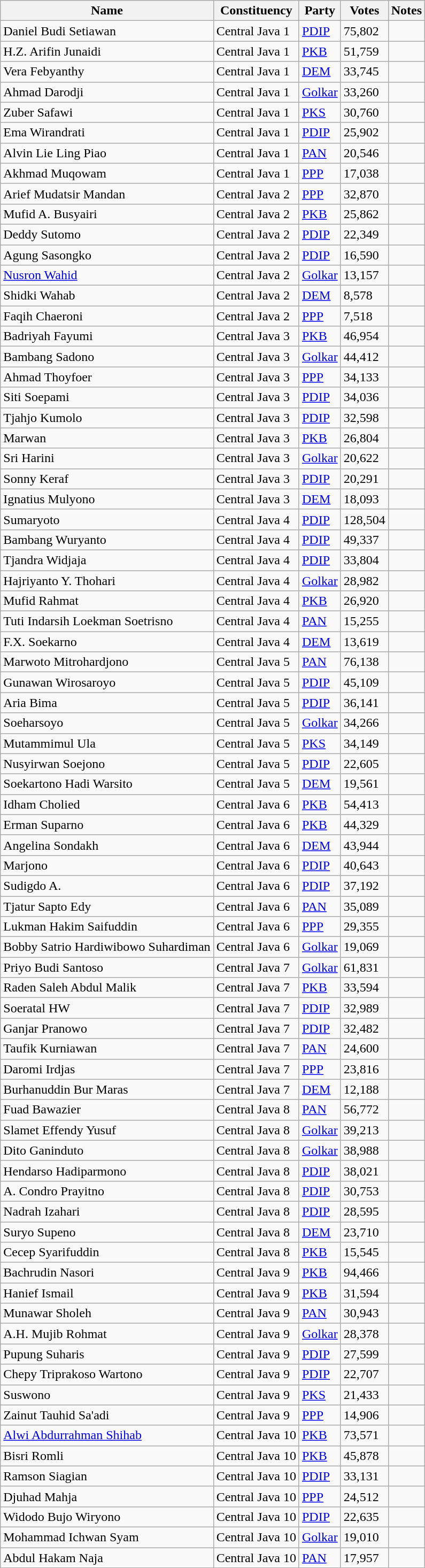<table class="wikitable sortable">
<tr>
<th>Name</th>
<th>Constituency</th>
<th>Party</th>
<th>Votes</th>
<th>Notes</th>
</tr>
<tr>
<td>Daniel  Budi Setiawan</td>
<td>Central Java 1</td>
<td><a href='#'>PDIP</a></td>
<td>75,802</td>
<td></td>
</tr>
<tr>
<td>H.Z.  Arifin Junaidi</td>
<td>Central Java 1</td>
<td><a href='#'>PKB</a></td>
<td>51,759</td>
<td></td>
</tr>
<tr>
<td>Vera  Febyanthy</td>
<td>Central Java 1</td>
<td><a href='#'>DEM</a></td>
<td>33,745</td>
<td></td>
</tr>
<tr>
<td>Ahmad  Darodji</td>
<td>Central Java 1</td>
<td><a href='#'>Golkar</a></td>
<td>33,260</td>
<td></td>
</tr>
<tr>
<td>Zuber  Safawi</td>
<td>Central Java 1</td>
<td><a href='#'>PKS</a></td>
<td>30,760</td>
<td></td>
</tr>
<tr>
<td>Ema  Wirandrati</td>
<td>Central Java 1</td>
<td><a href='#'>PDIP</a></td>
<td>25,902</td>
<td></td>
</tr>
<tr>
<td>Alvin  Lie Ling Piao</td>
<td>Central Java 1</td>
<td><a href='#'>PAN</a></td>
<td>20,546</td>
<td></td>
</tr>
<tr>
<td>Akhmad  Muqowam</td>
<td>Central Java 1</td>
<td><a href='#'>PPP</a></td>
<td>17,038</td>
<td></td>
</tr>
<tr>
<td>Arief  Mudatsir Mandan</td>
<td>Central Java 2</td>
<td><a href='#'>PPP</a></td>
<td>32,870</td>
<td></td>
</tr>
<tr>
<td>Mufid A.  Busyairi</td>
<td>Central Java 2</td>
<td><a href='#'>PKB</a></td>
<td>25,862</td>
<td></td>
</tr>
<tr>
<td>Deddy  Sutomo</td>
<td>Central Java 2</td>
<td><a href='#'>PDIP</a></td>
<td>22,349</td>
<td></td>
</tr>
<tr>
<td>Agung  Sasongko</td>
<td>Central Java 2</td>
<td><a href='#'>PDIP</a></td>
<td>16,590</td>
<td></td>
</tr>
<tr>
<td><a href='#'>Nusron  Wahid</a></td>
<td>Central Java 2</td>
<td><a href='#'>Golkar</a></td>
<td>13,157</td>
<td></td>
</tr>
<tr>
<td>Shidki  Wahab</td>
<td>Central Java 2</td>
<td><a href='#'>DEM</a></td>
<td>8,578</td>
<td></td>
</tr>
<tr>
<td>Faqih  Chaeroni</td>
<td>Central Java 2</td>
<td><a href='#'>PPP</a></td>
<td>7,518</td>
<td></td>
</tr>
<tr>
<td>Badriyah  Fayumi</td>
<td>Central Java 3</td>
<td><a href='#'>PKB</a></td>
<td>46,954</td>
<td></td>
</tr>
<tr>
<td>Bambang  Sadono</td>
<td>Central Java 3</td>
<td><a href='#'>Golkar</a></td>
<td>44,412</td>
<td></td>
</tr>
<tr>
<td>Ahmad  Thoyfoer</td>
<td>Central Java 3</td>
<td><a href='#'>PPP</a></td>
<td>34,133</td>
<td></td>
</tr>
<tr>
<td>Siti  Soepami</td>
<td>Central Java 3</td>
<td><a href='#'>PDIP</a></td>
<td>34,036</td>
<td></td>
</tr>
<tr>
<td>Tjahjo  Kumolo</td>
<td>Central Java 3</td>
<td><a href='#'>PDIP</a></td>
<td>32,598</td>
<td></td>
</tr>
<tr>
<td>Marwan</td>
<td>Central Java 3</td>
<td><a href='#'>PKB</a></td>
<td>26,804</td>
<td></td>
</tr>
<tr>
<td>Sri  Harini</td>
<td>Central Java 3</td>
<td><a href='#'>Golkar</a></td>
<td>20,622</td>
<td></td>
</tr>
<tr>
<td>Sonny  Keraf</td>
<td>Central Java 3</td>
<td><a href='#'>PDIP</a></td>
<td>20,291</td>
<td></td>
</tr>
<tr>
<td>Ignatius  Mulyono</td>
<td>Central Java 3</td>
<td><a href='#'>DEM</a></td>
<td>18,093</td>
<td></td>
</tr>
<tr>
<td>Sumaryoto</td>
<td>Central Java 4</td>
<td><a href='#'>PDIP</a></td>
<td>128,504</td>
<td></td>
</tr>
<tr>
<td>Bambang  Wuryanto</td>
<td>Central Java 4</td>
<td><a href='#'>PDIP</a></td>
<td>49,337</td>
<td></td>
</tr>
<tr>
<td>Tjandra  Widjaja</td>
<td>Central Java 4</td>
<td><a href='#'>PDIP</a></td>
<td>33,804</td>
<td></td>
</tr>
<tr>
<td>Hajriyanto  Y. Thohari</td>
<td>Central Java 4</td>
<td><a href='#'>Golkar</a></td>
<td>28,982</td>
<td></td>
</tr>
<tr>
<td>Mufid  Rahmat</td>
<td>Central Java 4</td>
<td><a href='#'>PKB</a></td>
<td>26,920</td>
<td></td>
</tr>
<tr>
<td>Tuti  Indarsih Loekman Soetrisno</td>
<td>Central Java 4</td>
<td><a href='#'>PAN</a></td>
<td>15,255</td>
<td></td>
</tr>
<tr>
<td>F.X.  Soekarno</td>
<td>Central Java 4</td>
<td><a href='#'>DEM</a></td>
<td>13,619</td>
<td></td>
</tr>
<tr>
<td>Marwoto  Mitrohardjono</td>
<td>Central Java 5</td>
<td><a href='#'>PAN</a></td>
<td>76,138</td>
<td></td>
</tr>
<tr>
<td>Gunawan  Wirosaroyo</td>
<td>Central Java 5</td>
<td><a href='#'>PDIP</a></td>
<td>45,109</td>
<td></td>
</tr>
<tr>
<td>Aria  Bima</td>
<td>Central Java 5</td>
<td><a href='#'>PDIP</a></td>
<td>36,141</td>
<td></td>
</tr>
<tr>
<td>Soeharsoyo</td>
<td>Central Java 5</td>
<td><a href='#'>Golkar</a></td>
<td>34,266</td>
<td></td>
</tr>
<tr>
<td>Mutammimul  Ula</td>
<td>Central Java 5</td>
<td><a href='#'>PKS</a></td>
<td>34,149</td>
<td></td>
</tr>
<tr>
<td>Nusyirwan  Soejono</td>
<td>Central Java 5</td>
<td><a href='#'>PDIP</a></td>
<td>22,605</td>
<td></td>
</tr>
<tr>
<td>Soekartono  Hadi Warsito</td>
<td>Central Java 5</td>
<td><a href='#'>DEM</a></td>
<td>19,561</td>
<td></td>
</tr>
<tr>
<td>Idham  Cholied</td>
<td>Central Java 6</td>
<td><a href='#'>PKB</a></td>
<td>54,413</td>
<td></td>
</tr>
<tr>
<td>Erman  Suparno</td>
<td>Central Java 6</td>
<td><a href='#'>PKB</a></td>
<td>44,329</td>
<td></td>
</tr>
<tr>
<td>Angelina  Sondakh</td>
<td>Central Java 6</td>
<td><a href='#'>DEM</a></td>
<td>43,944</td>
<td></td>
</tr>
<tr>
<td>Marjono</td>
<td>Central Java 6</td>
<td><a href='#'>PDIP</a></td>
<td>40,643</td>
<td></td>
</tr>
<tr>
<td>Sudigdo  A.</td>
<td>Central Java 6</td>
<td><a href='#'>PDIP</a></td>
<td>37,192</td>
<td></td>
</tr>
<tr>
<td>Tjatur  Sapto Edy</td>
<td>Central Java 6</td>
<td><a href='#'>PAN</a></td>
<td>35,089</td>
<td></td>
</tr>
<tr>
<td>Lukman  Hakim Saifuddin</td>
<td>Central Java 6</td>
<td><a href='#'>PPP</a></td>
<td>29,355</td>
<td></td>
</tr>
<tr>
<td>Bobby  Satrio Hardiwibowo Suhardiman</td>
<td>Central Java 6</td>
<td><a href='#'>Golkar</a></td>
<td>19,069</td>
<td></td>
</tr>
<tr>
<td>Priyo  Budi Santoso</td>
<td>Central Java 7</td>
<td><a href='#'>Golkar</a></td>
<td>61,831</td>
<td></td>
</tr>
<tr>
<td>Raden  Saleh Abdul Malik</td>
<td>Central Java 7</td>
<td><a href='#'>PKB</a></td>
<td>33,594</td>
<td></td>
</tr>
<tr>
<td>Soeratal  HW</td>
<td>Central Java 7</td>
<td><a href='#'>PDIP</a></td>
<td>32,989</td>
<td></td>
</tr>
<tr>
<td>Ganjar  Pranowo</td>
<td>Central Java 7</td>
<td><a href='#'>PDIP</a></td>
<td>32,482</td>
<td></td>
</tr>
<tr>
<td>Taufik  Kurniawan</td>
<td>Central Java 7</td>
<td><a href='#'>PAN</a></td>
<td>24,600</td>
<td></td>
</tr>
<tr>
<td>Daromi  Irdjas</td>
<td>Central Java 7</td>
<td><a href='#'>PPP</a></td>
<td>23,816</td>
<td></td>
</tr>
<tr>
<td>Burhanuddin  Bur Maras</td>
<td>Central Java 7</td>
<td><a href='#'>DEM</a></td>
<td>12,188</td>
<td></td>
</tr>
<tr>
<td>Fuad  Bawazier</td>
<td>Central Java 8</td>
<td><a href='#'>PAN</a></td>
<td>56,772</td>
<td></td>
</tr>
<tr>
<td>Slamet  Effendy Yusuf</td>
<td>Central Java 8</td>
<td><a href='#'>Golkar</a></td>
<td>39,213</td>
<td></td>
</tr>
<tr>
<td>Dito  Ganinduto</td>
<td>Central Java 8</td>
<td><a href='#'>Golkar</a></td>
<td>38,988</td>
<td></td>
</tr>
<tr>
<td>Hendarso  Hadiparmono</td>
<td>Central Java 8</td>
<td><a href='#'>PDIP</a></td>
<td>38,021</td>
<td></td>
</tr>
<tr>
<td>A.  Condro Prayitno</td>
<td>Central Java 8</td>
<td><a href='#'>PDIP</a></td>
<td>30,753</td>
<td></td>
</tr>
<tr>
<td>Nadrah  Izahari</td>
<td>Central Java 8</td>
<td><a href='#'>PDIP</a></td>
<td>28,595</td>
<td></td>
</tr>
<tr>
<td>Suryo  Supeno</td>
<td>Central Java 8</td>
<td><a href='#'>DEM</a></td>
<td>23,710</td>
<td></td>
</tr>
<tr>
<td>Cecep  Syarifuddin</td>
<td>Central Java 8</td>
<td><a href='#'>PKB</a></td>
<td>15,545</td>
<td></td>
</tr>
<tr>
<td>Bachrudin  Nasori</td>
<td>Central Java 9</td>
<td><a href='#'>PKB</a></td>
<td>94,466</td>
<td></td>
</tr>
<tr>
<td>Hanief  Ismail</td>
<td>Central Java 9</td>
<td><a href='#'>PKB</a></td>
<td>31,594</td>
<td></td>
</tr>
<tr>
<td>Munawar  Sholeh</td>
<td>Central Java 9</td>
<td><a href='#'>PAN</a></td>
<td>30,943</td>
<td></td>
</tr>
<tr>
<td>A.H.  Mujib Rohmat</td>
<td>Central Java 9</td>
<td><a href='#'>Golkar</a></td>
<td>28,378</td>
<td></td>
</tr>
<tr>
<td>Pupung  Suharis</td>
<td>Central Java 9</td>
<td><a href='#'>PDIP</a></td>
<td>27,599</td>
<td></td>
</tr>
<tr>
<td>Chepy  Triprakoso Wartono</td>
<td>Central Java 9</td>
<td><a href='#'>PDIP</a></td>
<td>22,707</td>
<td></td>
</tr>
<tr>
<td>Suswono</td>
<td>Central Java 9</td>
<td><a href='#'>PKS</a></td>
<td>21,433</td>
<td></td>
</tr>
<tr>
<td>Zainut  Tauhid Sa'adi</td>
<td>Central Java 9</td>
<td><a href='#'>PPP</a></td>
<td>14,906</td>
<td></td>
</tr>
<tr>
<td><a href='#'>Alwi  Abdurrahman Shihab</a></td>
<td>Central Java 10</td>
<td><a href='#'>PKB</a></td>
<td>73,571</td>
<td></td>
</tr>
<tr>
<td>Bisri  Romli</td>
<td>Central Java 10</td>
<td><a href='#'>PKB</a></td>
<td>45,878</td>
<td></td>
</tr>
<tr>
<td>Ramson  Siagian</td>
<td>Central Java 10</td>
<td><a href='#'>PDIP</a></td>
<td>33,131</td>
<td></td>
</tr>
<tr>
<td>Djuhad  Mahja</td>
<td>Central Java 10</td>
<td><a href='#'>PPP</a></td>
<td>24,512</td>
<td></td>
</tr>
<tr>
<td>Widodo  Bujo Wiryono</td>
<td>Central Java 10</td>
<td><a href='#'>PDIP</a></td>
<td>22,635</td>
<td></td>
</tr>
<tr>
<td>Mohammad  Ichwan Syam</td>
<td>Central Java 10</td>
<td><a href='#'>Golkar</a></td>
<td>19,010</td>
<td></td>
</tr>
<tr>
<td>Abdul  Hakam Naja</td>
<td>Central Java 10</td>
<td><a href='#'>PAN</a></td>
<td>17,957</td>
<td></td>
</tr>
</table>
